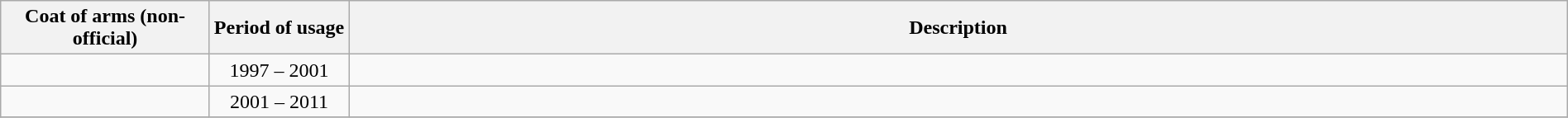<table width=100% class="wikitable">
<tr>
<th width=12%>Coat of arms (non-official)</th>
<th width=8%>Period of usage</th>
<th width=70%>Description</th>
</tr>
<tr>
<td align="center"></td>
<td align="center">1997 – 2001</td>
<td></td>
</tr>
<tr>
<td align="center"></td>
<td align="center">2001 – 2011</td>
<td></td>
</tr>
<tr>
</tr>
</table>
